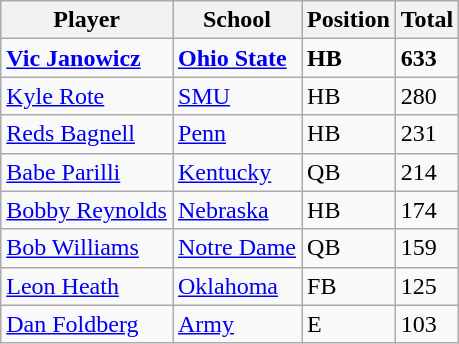<table class="wikitable">
<tr>
<th>Player</th>
<th>School</th>
<th>Position</th>
<th>Total</th>
</tr>
<tr>
<td><strong><a href='#'>Vic Janowicz</a></strong></td>
<td><strong><a href='#'>Ohio State</a></strong></td>
<td><strong>HB</strong></td>
<td><strong>633</strong></td>
</tr>
<tr>
<td><a href='#'>Kyle Rote</a></td>
<td><a href='#'>SMU</a></td>
<td>HB</td>
<td>280</td>
</tr>
<tr>
<td><a href='#'>Reds Bagnell</a></td>
<td><a href='#'>Penn</a></td>
<td>HB</td>
<td>231</td>
</tr>
<tr>
<td><a href='#'>Babe Parilli</a></td>
<td><a href='#'>Kentucky</a></td>
<td>QB</td>
<td>214</td>
</tr>
<tr>
<td><a href='#'>Bobby Reynolds</a></td>
<td><a href='#'>Nebraska</a></td>
<td>HB</td>
<td>174</td>
</tr>
<tr>
<td><a href='#'>Bob Williams</a></td>
<td><a href='#'>Notre Dame</a></td>
<td>QB</td>
<td>159</td>
</tr>
<tr>
<td><a href='#'>Leon Heath</a></td>
<td><a href='#'>Oklahoma</a></td>
<td>FB</td>
<td>125</td>
</tr>
<tr>
<td><a href='#'>Dan Foldberg</a></td>
<td><a href='#'>Army</a></td>
<td>E</td>
<td>103</td>
</tr>
</table>
